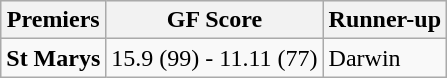<table class="wikitable" style="text-align:left;">
<tr style="background:#efefef;">
<th>Premiers</th>
<th>GF Score</th>
<th>Runner-up</th>
</tr>
<tr>
<td><strong>St Marys</strong></td>
<td>15.9 (99) - 11.11 (77)</td>
<td>Darwin</td>
</tr>
</table>
